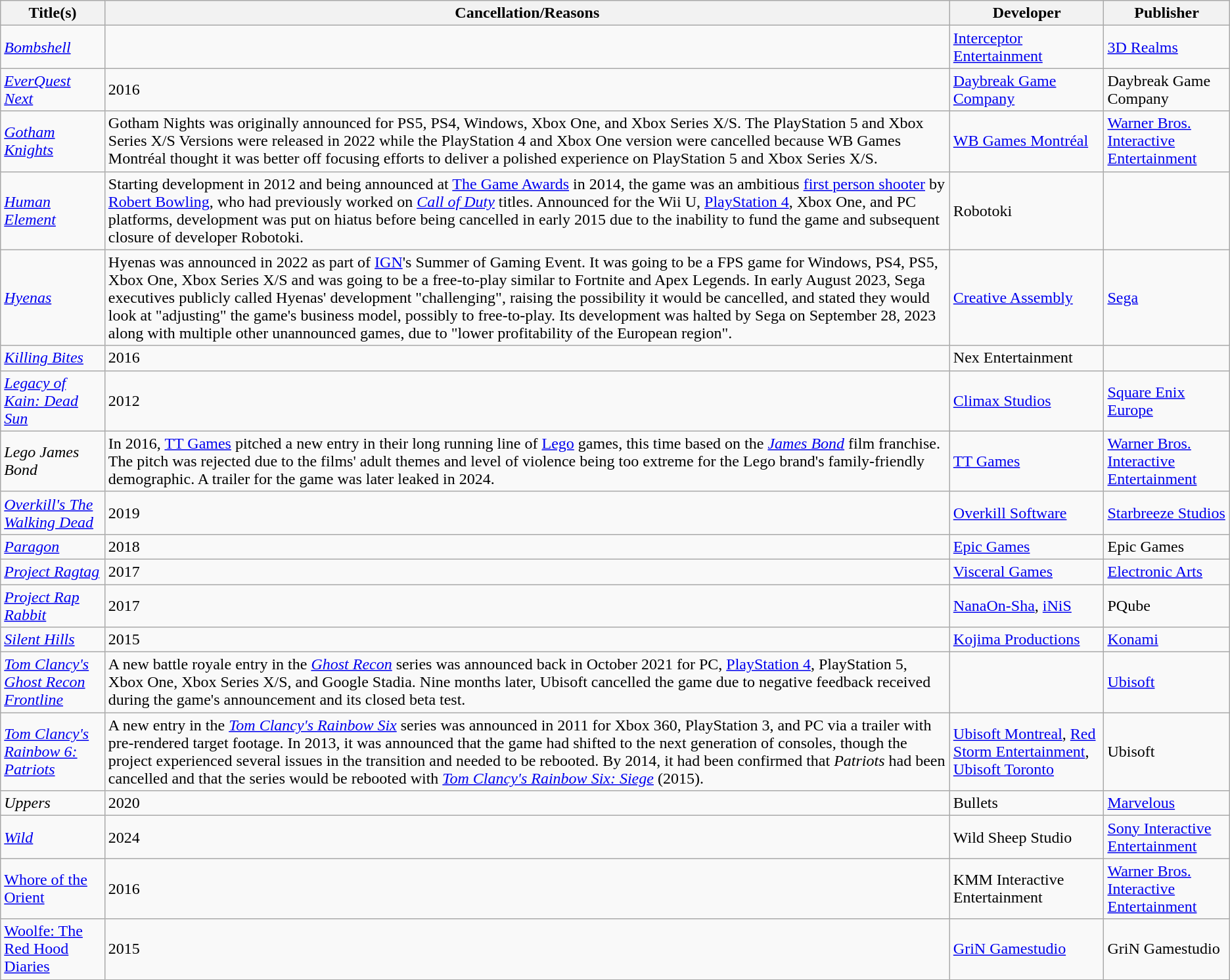<table class="wikitable sortable">
<tr>
<th>Title(s)</th>
<th>Cancellation/Reasons</th>
<th>Developer</th>
<th>Publisher</th>
</tr>
<tr>
<td><em><a href='#'>Bombshell</a></em></td>
<td></td>
<td><a href='#'>Interceptor Entertainment</a></td>
<td><a href='#'>3D Realms</a></td>
</tr>
<tr>
<td><em><a href='#'>EverQuest Next</a></em></td>
<td>2016</td>
<td><a href='#'>Daybreak Game Company</a></td>
<td>Daybreak Game Company</td>
</tr>
<tr>
<td><em><a href='#'>Gotham Knights</a></em></td>
<td>Gotham Nights was originally announced for PS5, PS4, Windows, Xbox One, and Xbox Series X/S. The PlayStation 5 and Xbox Series X/S Versions were released in 2022 while the PlayStation 4 and Xbox One version were cancelled because WB Games Montréal thought it was better off focusing efforts to deliver a polished experience on PlayStation 5 and Xbox Series X/S.</td>
<td><a href='#'>WB Games Montréal</a></td>
<td><a href='#'>Warner Bros. Interactive Entertainment</a></td>
</tr>
<tr>
<td><em><a href='#'>Human Element</a></em></td>
<td>Starting development in 2012 and being announced at <a href='#'>The Game Awards</a> in 2014, the game was an ambitious <a href='#'>first person shooter</a> by <a href='#'>Robert Bowling</a>, who had previously worked on <em><a href='#'>Call of Duty</a></em> titles. Announced for the Wii U, <a href='#'>PlayStation 4</a>, Xbox One, and PC platforms, development was put on hiatus before being cancelled in early 2015 due to the inability to fund the game and subsequent closure of developer Robotoki.</td>
<td>Robotoki</td>
<td></td>
</tr>
<tr>
<td><em><a href='#'>Hyenas</a></em></td>
<td>Hyenas was announced in 2022 as part of <a href='#'>IGN</a>'s Summer of Gaming Event. It was going to be a FPS game for Windows, PS4, PS5, Xbox One, Xbox Series X/S and was going to be a free-to-play similar to Fortnite and Apex Legends. In early August 2023, Sega executives publicly called Hyenas' development "challenging", raising the possibility it would be cancelled, and stated they would look at "adjusting" the game's business model, possibly to free-to-play. Its development was halted by Sega on September 28, 2023 along with multiple other unannounced games, due to "lower profitability of the European region".</td>
<td><a href='#'>Creative Assembly</a></td>
<td><a href='#'>Sega</a></td>
</tr>
<tr>
<td><em><a href='#'>Killing Bites</a></em></td>
<td>2016</td>
<td>Nex Entertainment</td>
<td></td>
</tr>
<tr>
<td><em><a href='#'>Legacy of Kain: Dead Sun</a></em></td>
<td>2012</td>
<td><a href='#'>Climax Studios</a></td>
<td><a href='#'>Square Enix Europe</a></td>
</tr>
<tr>
<td><em>Lego James Bond</em></td>
<td>In 2016, <a href='#'>TT Games</a> pitched a new entry in their long running line of <a href='#'>Lego</a> games, this time based on the <em><a href='#'>James Bond</a></em> film franchise. The pitch was rejected due to the films' adult themes and level of violence being too extreme for the Lego brand's family-friendly demographic. A trailer for the game was later leaked in 2024.</td>
<td><a href='#'>TT Games</a></td>
<td><a href='#'>Warner Bros. Interactive Entertainment</a></td>
</tr>
<tr>
<td><em><a href='#'>Overkill's The Walking Dead</a></em></td>
<td>2019</td>
<td><a href='#'>Overkill Software</a></td>
<td><a href='#'>Starbreeze Studios</a></td>
</tr>
<tr>
<td><em><a href='#'>Paragon</a></em></td>
<td>2018</td>
<td><a href='#'>Epic Games</a></td>
<td>Epic Games</td>
</tr>
<tr>
<td><em><a href='#'>Project Ragtag</a></em></td>
<td>2017</td>
<td><a href='#'>Visceral Games</a></td>
<td><a href='#'>Electronic Arts</a></td>
</tr>
<tr>
<td><em><a href='#'>Project Rap Rabbit</a></em></td>
<td>2017</td>
<td><a href='#'>NanaOn-Sha</a>, <a href='#'>iNiS</a></td>
<td>PQube</td>
</tr>
<tr>
<td><em><a href='#'>Silent Hills</a></em></td>
<td>2015</td>
<td><a href='#'>Kojima Productions</a></td>
<td><a href='#'>Konami</a></td>
</tr>
<tr>
<td><em><a href='#'>Tom Clancy's Ghost Recon Frontline</a></em></td>
<td>A new battle royale entry in the <em><a href='#'>Ghost Recon</a></em> series was announced back in October 2021 for PC, <a href='#'>PlayStation 4</a>, PlayStation 5, Xbox One, Xbox Series X/S, and Google Stadia. Nine months later, Ubisoft cancelled the game due to negative feedback received during the game's announcement and its closed beta test.</td>
<td></td>
<td><a href='#'>Ubisoft</a></td>
</tr>
<tr>
<td><em><a href='#'>Tom Clancy's Rainbow 6: Patriots</a></em></td>
<td>A new entry in the <em><a href='#'>Tom Clancy's Rainbow Six</a></em> series was announced in 2011 for Xbox 360, PlayStation 3, and PC via a trailer with pre-rendered target footage. In 2013, it was announced that the game had shifted to the next generation of consoles, though the project experienced several issues in the transition and needed to be rebooted. By 2014, it had been confirmed that <em>Patriots</em> had been cancelled and that the series would be rebooted with <em><a href='#'>Tom Clancy's Rainbow Six: Siege</a></em> (2015).</td>
<td><a href='#'>Ubisoft Montreal</a>, <a href='#'>Red Storm Entertainment</a>, <a href='#'>Ubisoft Toronto</a></td>
<td>Ubisoft</td>
</tr>
<tr>
<td><em>Uppers</em></td>
<td>2020</td>
<td>Bullets</td>
<td><a href='#'> Marvelous</a></td>
</tr>
<tr>
<td><em><a href='#'>Wild</a></td>
<td>2024</td>
<td>Wild Sheep Studio</td>
<td><a href='#'>Sony Interactive Entertainment</a></td>
</tr>
<tr>
<td></em><a href='#'>Whore of the Orient</a><em></td>
<td>2016</td>
<td>KMM Interactive Entertainment</td>
<td><a href='#'>Warner Bros. Interactive Entertainment</a></td>
</tr>
<tr>
<td></em><a href='#'>Woolfe: The Red Hood Diaries</a><em></td>
<td>2015</td>
<td><a href='#'>GriN Gamestudio</a></td>
<td>GriN Gamestudio</td>
</tr>
</table>
